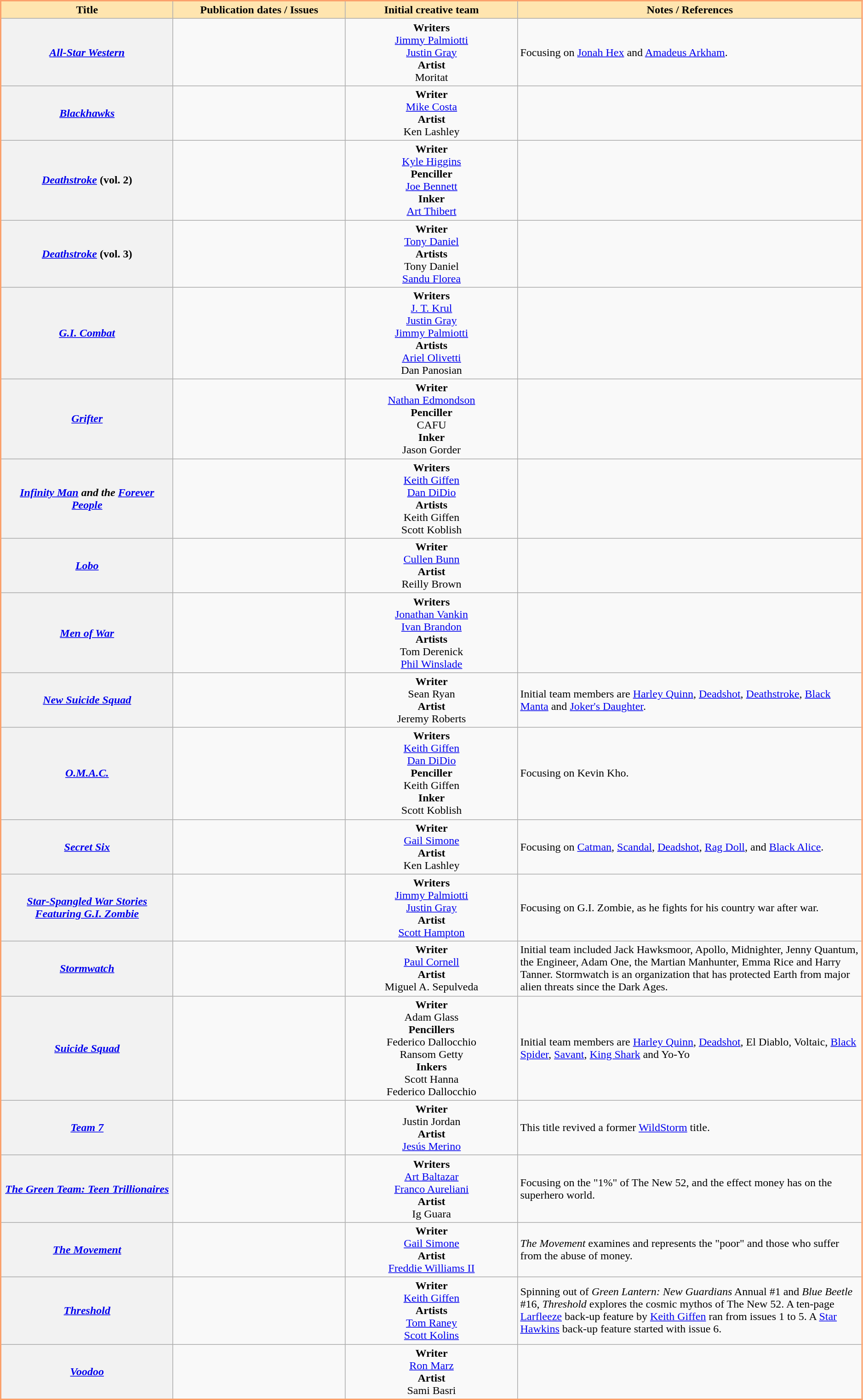<table class="wikitable sortable" style="text-align:center;border:2px solid #FBA16C; font-weight:normal;" width=99%>
<tr>
<th scope="col" width="15%" align="center" style="background-color:#FFE5AF;">Title</th>
<th scope="col" width="15%" align="center" style="background-color:#FFE5AF;">Publication dates / Issues</th>
<th scope="col" width="15%" align="center" style="background-color:#FFE5AF;" class=unsortable>Initial creative team</th>
<th scope="col" width="30%" align="center" style="background-color:#FFE5AF;" class=unsortable>Notes / References</th>
</tr>
<tr>
<th scope="row"><em><a href='#'>All-Star Western</a></em></th>
<td></td>
<td><strong>Writers</strong><br><a href='#'>Jimmy Palmiotti</a><br><a href='#'>Justin Gray</a><br><strong>Artist</strong><br>Moritat</td>
<td align="left">Focusing on <a href='#'>Jonah Hex</a> and <a href='#'>Amadeus Arkham</a>.</td>
</tr>
<tr>
<th scope="row"><em><a href='#'>Blackhawks</a></em></th>
<td></td>
<td><strong>Writer</strong><br><a href='#'>Mike Costa</a><br><strong>Artist</strong><br>Ken Lashley</td>
<td align="left"></td>
</tr>
<tr>
<th scope="row"><em><a href='#'>Deathstroke</a></em> (vol. 2)</th>
<td></td>
<td><strong>Writer</strong><br><a href='#'>Kyle Higgins</a><br><strong>Penciller</strong><br><a href='#'>Joe Bennett</a><br><strong>Inker</strong><br><a href='#'>Art Thibert</a></td>
<td align='left'></td>
</tr>
<tr>
<th scope="row"><em><a href='#'>Deathstroke</a></em> (vol. 3)</th>
<td></td>
<td><strong>Writer</strong><br><a href='#'>Tony Daniel</a><br><strong>Artists</strong><br>Tony Daniel<br><a href='#'>Sandu Florea</a></td>
<td align='left'></td>
</tr>
<tr>
<th scope="row"><em><a href='#'>G.I. Combat</a></em></th>
<td></td>
<td><strong>Writers</strong><br><a href='#'>J. T. Krul</a><br><a href='#'>Justin Gray</a><br><a href='#'>Jimmy Palmiotti</a><br><strong>Artists</strong><br><a href='#'>Ariel Olivetti</a><br>Dan Panosian</td>
<td align="left"></td>
</tr>
<tr>
<th scope="row"><em><a href='#'>Grifter</a></em></th>
<td></td>
<td><strong>Writer</strong><br><a href='#'>Nathan Edmondson</a><br><strong>Penciller</strong><br>CAFU<br><strong>Inker</strong><br>Jason Gorder</td>
<td align="left"></td>
</tr>
<tr>
<th scope="row"><em><a href='#'>Infinity Man</a> and the <a href='#'>Forever People</a></em></th>
<td></td>
<td><strong>Writers</strong><br><a href='#'>Keith Giffen</a><br><a href='#'>Dan DiDio</a><br><strong>Artists</strong><br>Keith Giffen<br>Scott Koblish</td>
<td align="left"></td>
</tr>
<tr>
<th scope="row"><em><a href='#'>Lobo</a></em></th>
<td></td>
<td><strong>Writer</strong><br><a href='#'>Cullen Bunn</a><br><strong>Artist</strong><br>Reilly Brown</td>
<td align='left'></td>
</tr>
<tr>
<th scope="row"><em><a href='#'>Men of War</a></em></th>
<td></td>
<td><strong>Writers</strong><br><a href='#'>Jonathan Vankin</a><br><a href='#'>Ivan Brandon</a><br><strong>Artists</strong><br>Tom Derenick<br><a href='#'>Phil Winslade</a></td>
<td align="left"></td>
</tr>
<tr>
<th scope="row"><em><a href='#'>New Suicide Squad</a></em></th>
<td></td>
<td><strong>Writer</strong><br>Sean Ryan<br><strong>Artist</strong><br>Jeremy Roberts</td>
<td align="left">Initial team members are <a href='#'>Harley Quinn</a>, <a href='#'>Deadshot</a>, <a href='#'>Deathstroke</a>, <a href='#'>Black Manta</a> and <a href='#'>Joker's Daughter</a>.</td>
</tr>
<tr>
<th scope="row"><em><a href='#'>O.M.A.C.</a></em></th>
<td></td>
<td><strong>Writers</strong><br><a href='#'>Keith Giffen</a><br><a href='#'>Dan DiDio</a><br><strong>Penciller</strong><br>Keith Giffen<br><strong>Inker</strong><br>Scott Koblish</td>
<td align="left">Focusing on Kevin Kho.</td>
</tr>
<tr>
<th scope="row"><em><a href='#'>Secret Six</a></em></th>
<td></td>
<td><strong>Writer</strong><br><a href='#'>Gail Simone</a><br><strong>Artist</strong><br>Ken Lashley</td>
<td align='left'>Focusing on <a href='#'>Catman</a>, <a href='#'>Scandal</a>, <a href='#'>Deadshot</a>, <a href='#'>Rag Doll</a>, and <a href='#'>Black Alice</a>.</td>
</tr>
<tr>
<th scope="row"><em><a href='#'>Star-Spangled War Stories Featuring G.I. Zombie</a></em></th>
<td></td>
<td><strong>Writers</strong><br><a href='#'>Jimmy Palmiotti</a><br><a href='#'>Justin Gray</a><br><strong>Artist</strong><br><a href='#'>Scott Hampton</a></td>
<td align="left">Focusing on G.I. Zombie, as he fights for his country war after war.</td>
</tr>
<tr>
<th scope="row"><em><a href='#'>Stormwatch</a></em></th>
<td></td>
<td><strong>Writer</strong><br><a href='#'>Paul Cornell</a><br><strong>Artist</strong><br>Miguel A. Sepulveda</td>
<td align="left">Initial team included Jack Hawksmoor, Apollo, Midnighter, Jenny Quantum, the Engineer, Adam One, the Martian Manhunter, Emma Rice and Harry Tanner. Stormwatch is an organization that has protected Earth from major alien threats since the Dark Ages.</td>
</tr>
<tr>
<th scope="row"><em><a href='#'>Suicide Squad</a></em></th>
<td></td>
<td><strong>Writer</strong><br>Adam Glass<br><strong>Pencillers</strong><br>Federico Dallocchio<br>Ransom Getty<br><strong>Inkers</strong><br>Scott Hanna<br>Federico Dallocchio</td>
<td align="left">Initial team members are <a href='#'>Harley Quinn</a>, <a href='#'>Deadshot</a>, El Diablo, Voltaic, <a href='#'>Black Spider</a>, <a href='#'>Savant</a>, <a href='#'>King Shark</a> and Yo-Yo</td>
</tr>
<tr>
<th scope="row"><em><a href='#'>Team 7</a></em></th>
<td></td>
<td><strong>Writer</strong><br>Justin Jordan<br><strong>Artist</strong><br><a href='#'>Jesús Merino</a></td>
<td align="left">This title revived a former <a href='#'>WildStorm</a> title.</td>
</tr>
<tr>
<th scope="row"><em><a href='#'>The Green Team: Teen Trillionaires</a></em></th>
<td></td>
<td><strong>Writers</strong><br><a href='#'>Art Baltazar</a><br><a href='#'>Franco Aureliani</a><br><strong>Artist</strong><br>Ig Guara</td>
<td align="left">Focusing on the "1%" of The New 52, and the effect money has on the superhero world.</td>
</tr>
<tr>
<th scope="row"><em><a href='#'>The Movement</a></em></th>
<td></td>
<td><strong>Writer</strong><br><a href='#'>Gail Simone</a><br><strong>Artist</strong><br><a href='#'>Freddie Williams II</a></td>
<td align="left"><em>The Movement</em> examines and represents the "poor" and those who suffer from the abuse of money.</td>
</tr>
<tr>
<th scope="row"><em><a href='#'>Threshold</a></em></th>
<td></td>
<td><strong>Writer</strong><br><a href='#'>Keith Giffen</a><br><strong>Artists</strong><br><a href='#'>Tom Raney</a><br><a href='#'>Scott Kolins</a></td>
<td align = "left">Spinning out of <em>Green Lantern: New Guardians</em> Annual #1 and <em>Blue Beetle</em> #16, <em>Threshold</em> explores the cosmic mythos of The New 52. A ten-page <a href='#'>Larfleeze</a> back-up feature by <a href='#'>Keith Giffen</a> ran from issues 1 to 5. A <a href='#'>Star Hawkins</a> back-up feature started with issue 6.</td>
</tr>
<tr>
<th scope="row"><em><a href='#'>Voodoo</a></em></th>
<td></td>
<td><strong>Writer</strong><br><a href='#'>Ron Marz</a><br><strong>Artist</strong><br>Sami Basri</td>
<td align="left"></td>
</tr>
</table>
